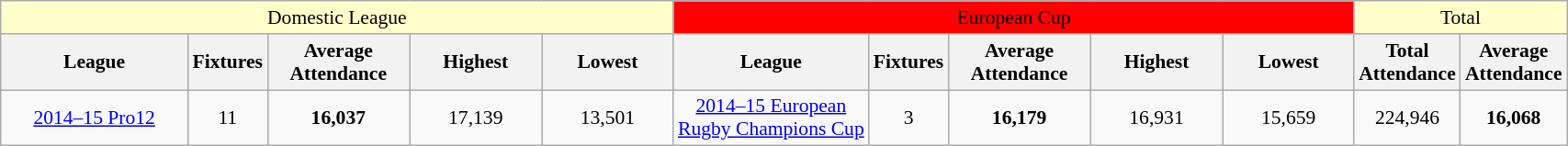<table class="wikitable sortable" style="font-size:90%; width:90%;">
<tr>
<td colspan="5" class="wikitable sortable" style="width:45%; background:#ffffcc; text-align:center;"><span>Domestic League</span></td>
<td colspan="5" class="wikitable sortable" style="width:45%; background:#f00; text-align:center;"><span>European Cup</span></td>
<td colspan="2" class="wikitable sortable" style="width:45%; background:#ffffcc; text-align:center;"><span>Total</span></td>
</tr>
<tr>
<th style="width:15%;">League</th>
<th style="width:5%;">Fixtures</th>
<th style="width:10%;">Average Attendance</th>
<th style="width:10%;">Highest</th>
<th style="width:10%;">Lowest</th>
<th style="width:15%;">League</th>
<th style="width:5%;">Fixtures</th>
<th style="width:10%;">Average Attendance</th>
<th style="width:10%;">Highest</th>
<th style="width:10%;">Lowest</th>
<th style="width:10%;">Total Attendance</th>
<th style="width:10%;">Average Attendance</th>
</tr>
<tr>
<td align=center><a href='#'>2014–15 Pro12</a></td>
<td align=center>11</td>
<td align=center><strong>16,037</strong></td>
<td align=center>17,139</td>
<td align=center>13,501</td>
<td align=center><a href='#'>2014–15 European Rugby Champions Cup</a></td>
<td align=center>3</td>
<td align=center><strong>16,179</strong></td>
<td align=center>16,931</td>
<td align=center>15,659</td>
<td align=center>224,946</td>
<td align=center><strong>16,068</strong></td>
</tr>
</table>
